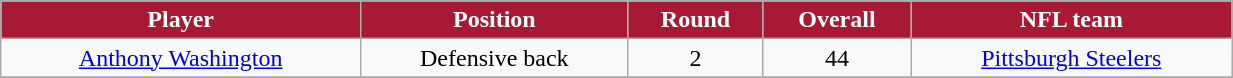<table class="wikitable" width="65%">
<tr align="center"  style="background:#A81933;color:#FFFFFF;">
<td><strong>Player</strong></td>
<td><strong>Position</strong></td>
<td><strong>Round</strong></td>
<td><strong>Overall</strong></td>
<td><strong>NFL team</strong></td>
</tr>
<tr align="center" bgcolor="">
<td><a href='#'>Anthony Washington</a></td>
<td>Defensive back</td>
<td>2</td>
<td>44</td>
<td><a href='#'>Pittsburgh Steelers</a></td>
</tr>
<tr align="center" bgcolor="">
</tr>
</table>
